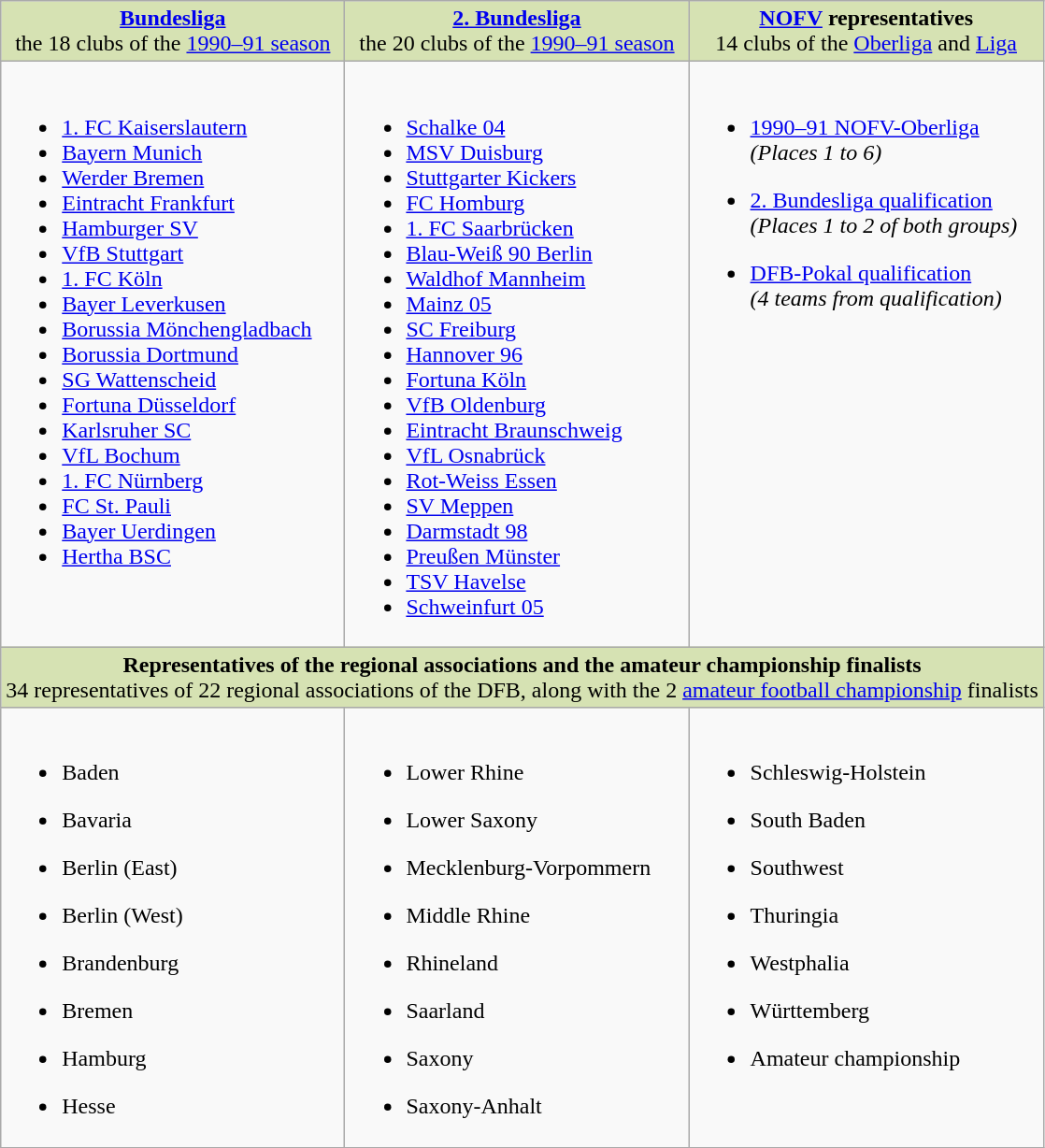<table class="wikitable">
<tr style="background:#D6E2B3; text-align:center; vertical-align:top;">
<td style="width:33%"><strong><a href='#'>Bundesliga</a></strong><br>the 18 clubs of the <a href='#'>1990–91 season</a></td>
<td style="width:33%"><strong><a href='#'>2. Bundesliga</a></strong><br>the 20 clubs of the <a href='#'>1990–91 season</a></td>
<td style="width:34%"><strong><a href='#'>NOFV</a> representatives</strong><br>14 clubs of the <a href='#'>Oberliga</a> and <a href='#'>Liga</a></td>
</tr>
<tr style="vertical-align:top">
<td><br><ul><li><a href='#'>1. FC Kaiserslautern</a></li><li><a href='#'>Bayern Munich</a></li><li><a href='#'>Werder Bremen</a></li><li><a href='#'>Eintracht Frankfurt</a></li><li><a href='#'>Hamburger SV</a></li><li><a href='#'>VfB Stuttgart</a></li><li><a href='#'>1. FC Köln</a></li><li><a href='#'>Bayer Leverkusen</a></li><li><a href='#'>Borussia Mönchengladbach</a></li><li><a href='#'>Borussia Dortmund</a></li><li><a href='#'>SG Wattenscheid</a></li><li><a href='#'>Fortuna Düsseldorf</a></li><li><a href='#'>Karlsruher SC</a></li><li><a href='#'>VfL Bochum</a></li><li><a href='#'>1. FC Nürnberg</a></li><li><a href='#'>FC St. Pauli</a></li><li><a href='#'>Bayer Uerdingen</a></li><li><a href='#'>Hertha BSC</a></li></ul></td>
<td><br><ul><li><a href='#'>Schalke 04</a></li><li><a href='#'>MSV Duisburg</a></li><li><a href='#'>Stuttgarter Kickers</a></li><li><a href='#'>FC Homburg</a></li><li><a href='#'>1. FC Saarbrücken</a></li><li><a href='#'>Blau-Weiß 90 Berlin</a></li><li><a href='#'>Waldhof Mannheim</a></li><li><a href='#'>Mainz 05</a></li><li><a href='#'>SC Freiburg</a></li><li><a href='#'>Hannover 96</a></li><li><a href='#'>Fortuna Köln</a></li><li><a href='#'>VfB Oldenburg</a></li><li><a href='#'>Eintracht Braunschweig</a></li><li><a href='#'>VfL Osnabrück</a></li><li><a href='#'>Rot-Weiss Essen</a></li><li><a href='#'>SV Meppen</a></li><li><a href='#'>Darmstadt 98</a></li><li><a href='#'>Preußen Münster</a></li><li><a href='#'>TSV Havelse</a></li><li><a href='#'>Schweinfurt 05</a></li></ul></td>
<td><br><ul><li><a href='#'>1990–91 NOFV-Oberliga</a><br><em>(Places 1 to 6)</em></li></ul><ul><li><a href='#'>2. Bundesliga qualification</a><br><em>(Places 1 to 2 of both groups)</em></li></ul><ul><li><a href='#'>DFB-Pokal qualification</a><br><em>(4 teams from qualification)</em></li></ul></td>
</tr>
<tr style="background:#D6E2B3; text-align:center;">
<td colspan="3"><strong>Representatives of the regional associations and the amateur championship finalists</strong><br>34 representatives of 22 regional associations of the DFB, along with the 2 <a href='#'>amateur football championship</a> finalists</td>
</tr>
<tr style="vertical-align:top">
<td><br><ul><li>Baden</li></ul><ul><li>Bavaria</li></ul><ul><li>Berlin (East)</li></ul><ul><li>Berlin (West)</li></ul><ul><li>Brandenburg</li></ul><ul><li>Bremen</li></ul><ul><li>Hamburg</li></ul><ul><li>Hesse</li></ul></td>
<td><br><ul><li>Lower Rhine</li></ul><ul><li>Lower Saxony</li></ul><ul><li>Mecklenburg-Vorpommern</li></ul><ul><li>Middle Rhine</li></ul><ul><li>Rhineland</li></ul><ul><li>Saarland</li></ul><ul><li>Saxony</li></ul><ul><li>Saxony-Anhalt</li></ul></td>
<td><br><ul><li>Schleswig-Holstein</li></ul><ul><li>South Baden</li></ul><ul><li>Southwest</li></ul><ul><li>Thuringia</li></ul><ul><li>Westphalia</li></ul><ul><li>Württemberg</li></ul><ul><li>Amateur championship</li></ul></td>
</tr>
</table>
